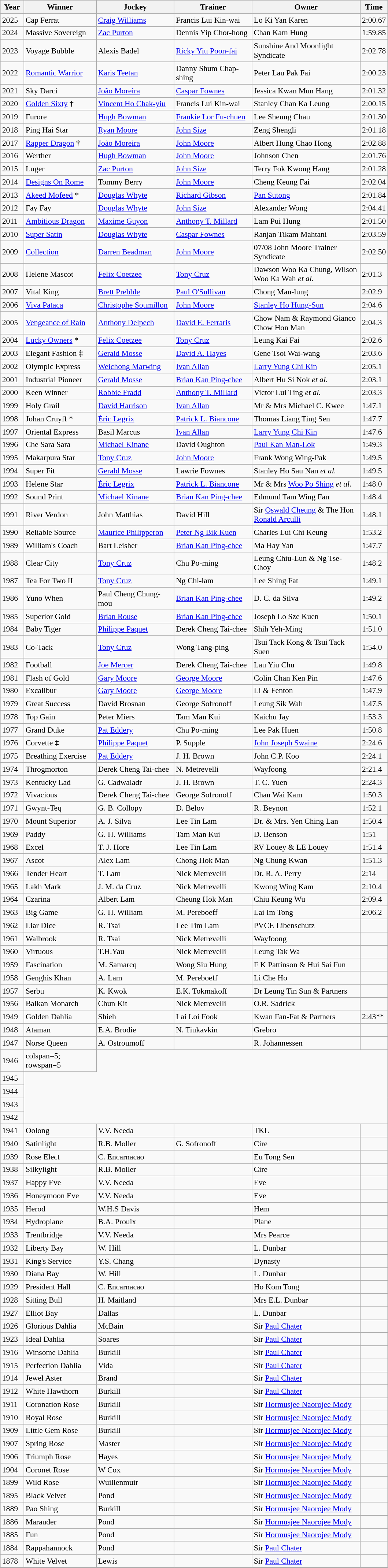<table class="wikitable sortable" style="font-size:90%">
<tr>
<th style="width:36px">Year<br></th>
<th style="width:125px">Winner<br></th>
<th style="width:135px">Jockey<br></th>
<th style="width:135px">Trainer<br></th>
<th style="width:190px">Owner<br></th>
<th>Time<br></th>
</tr>
<tr>
<td>2025</td>
<td>Cap Ferrat</td>
<td><a href='#'>Craig Williams</a></td>
<td>Francis Lui Kin-wai</td>
<td>Lo Ki Yan Karen</td>
<td>2:00.67</td>
</tr>
<tr>
<td>2024</td>
<td>Massive Sovereign</td>
<td><a href='#'>Zac Purton</a></td>
<td>Dennis Yip Chor-hong</td>
<td>Chan Kam Hung</td>
<td>1:59.85</td>
</tr>
<tr>
<td>2023</td>
<td>Voyage Bubble</td>
<td>Alexis Badel</td>
<td><a href='#'>Ricky Yiu Poon-fai</a></td>
<td>Sunshine And Moonlight Syndicate</td>
<td>2:02.78</td>
</tr>
<tr>
<td>2022</td>
<td><a href='#'>Romantic Warrior</a></td>
<td><a href='#'>Karis Teetan</a></td>
<td>Danny Shum Chap-shing</td>
<td>Peter Lau Pak Fai</td>
<td>2:00.23</td>
</tr>
<tr>
<td>2021</td>
<td>Sky Darci</td>
<td><a href='#'>João Moreira</a></td>
<td><a href='#'>Caspar Fownes</a></td>
<td>Jessica Kwan Mun Hang</td>
<td>2:01.32</td>
</tr>
<tr>
<td>2020</td>
<td><a href='#'>Golden Sixty</a> <strong>†</strong></td>
<td><a href='#'>Vincent Ho Chak-yiu</a></td>
<td>Francis Lui Kin-wai</td>
<td>Stanley Chan Ka Leung</td>
<td>2:00.15</td>
</tr>
<tr>
<td>2019</td>
<td>Furore</td>
<td><a href='#'>Hugh Bowman</a></td>
<td><a href='#'>Frankie Lor Fu-chuen</a></td>
<td>Lee Sheung Chau</td>
<td>2:01.30</td>
</tr>
<tr>
<td>2018</td>
<td>Ping Hai Star</td>
<td><a href='#'>Ryan Moore</a></td>
<td><a href='#'>John Size</a></td>
<td>Zeng Shengli</td>
<td>2:01.18</td>
</tr>
<tr>
<td>2017</td>
<td><a href='#'>Rapper Dragon</a> <strong>†</strong></td>
<td><a href='#'>João Moreira</a></td>
<td><a href='#'>John Moore</a></td>
<td>Albert Hung Chao Hong</td>
<td>2:02.88</td>
</tr>
<tr>
<td>2016</td>
<td>Werther</td>
<td><a href='#'>Hugh Bowman</a></td>
<td><a href='#'>John Moore</a></td>
<td>Johnson Chen</td>
<td>2:01.76</td>
</tr>
<tr>
<td>2015</td>
<td>Luger</td>
<td><a href='#'>Zac Purton</a></td>
<td><a href='#'>John Size</a></td>
<td>Terry Fok Kwong Hang</td>
<td>2:01.28</td>
</tr>
<tr>
<td>2014</td>
<td><a href='#'>Designs On Rome</a></td>
<td>Tommy Berry</td>
<td><a href='#'>John Moore</a></td>
<td>Cheng Keung Fai</td>
<td>2:02.04</td>
</tr>
<tr>
<td>2013</td>
<td><a href='#'>Akeed Mofeed</a> *</td>
<td><a href='#'>Douglas Whyte</a></td>
<td><a href='#'>Richard Gibson</a></td>
<td><a href='#'>Pan Sutong</a></td>
<td>2:01.84</td>
</tr>
<tr>
<td>2012</td>
<td>Fay Fay</td>
<td><a href='#'>Douglas Whyte</a></td>
<td><a href='#'>John Size</a></td>
<td>Alexander Wong</td>
<td>2:04.41</td>
</tr>
<tr>
<td>2011</td>
<td><a href='#'>Ambitious Dragon</a></td>
<td><a href='#'>Maxime Guyon</a></td>
<td><a href='#'>Anthony T. Millard</a></td>
<td>Lam Pui Hung</td>
<td>2:01.50</td>
</tr>
<tr>
<td>2010</td>
<td><a href='#'>Super Satin</a></td>
<td><a href='#'>Douglas Whyte</a></td>
<td><a href='#'>Caspar Fownes</a></td>
<td>Ranjan Tikam Mahtani</td>
<td>2:03.59</td>
</tr>
<tr>
<td>2009</td>
<td><a href='#'>Collection</a></td>
<td><a href='#'>Darren Beadman</a></td>
<td><a href='#'>John Moore</a></td>
<td>07/08 John Moore Trainer Syndicate</td>
<td>2:02.50</td>
</tr>
<tr>
<td>2008</td>
<td>Helene Mascot</td>
<td><a href='#'>Felix Coetzee</a></td>
<td><a href='#'>Tony Cruz</a></td>
<td>Dawson Woo Ka Chung, Wilson Woo Ka Wah  <em>et al.</em></td>
<td>2:01.3</td>
</tr>
<tr>
<td>2007</td>
<td>Vital King</td>
<td><a href='#'>Brett Prebble</a></td>
<td><a href='#'>Paul O'Sullivan</a></td>
<td>Chong Man-lung</td>
<td>2:02.9</td>
</tr>
<tr>
<td>2006</td>
<td><a href='#'>Viva Pataca</a></td>
<td><a href='#'>Christophe Soumillon</a></td>
<td><a href='#'>John Moore</a></td>
<td><a href='#'>Stanley Ho Hung-Sun</a></td>
<td>2:04.6</td>
</tr>
<tr>
<td>2005</td>
<td><a href='#'>Vengeance of Rain</a></td>
<td><a href='#'>Anthony Delpech</a></td>
<td><a href='#'>David E. Ferraris</a></td>
<td>Chow Nam & Raymond Gianco Chow Hon Man</td>
<td>2:04.3</td>
</tr>
<tr>
<td>2004</td>
<td><a href='#'>Lucky Owners</a> *</td>
<td><a href='#'>Felix Coetzee</a></td>
<td><a href='#'>Tony Cruz</a></td>
<td>Leung Kai Fai</td>
<td>2:02.6</td>
</tr>
<tr>
<td>2003</td>
<td>Elegant Fashion <strong>‡</strong></td>
<td><a href='#'>Gerald Mosse</a></td>
<td><a href='#'>David A. Hayes</a></td>
<td>Gene Tsoi Wai-wang</td>
<td>2:03.6</td>
</tr>
<tr>
<td>2002</td>
<td>Olympic Express</td>
<td><a href='#'>Weichong Marwing</a></td>
<td><a href='#'>Ivan Allan</a></td>
<td><a href='#'>Larry Yung Chi Kin</a></td>
<td>2:05.1</td>
</tr>
<tr>
<td>2001</td>
<td>Industrial Pioneer</td>
<td><a href='#'>Gerald Mosse</a></td>
<td><a href='#'>Brian Kan Ping-chee</a></td>
<td>Albert Hu Si Nok <em>et al.</em></td>
<td>2:03.1</td>
</tr>
<tr>
<td>2000</td>
<td>Keen Winner</td>
<td><a href='#'>Robbie Fradd</a></td>
<td><a href='#'>Anthony T. Millard</a></td>
<td>Victor Lui Ting <em>et al.</em></td>
<td>2:03.3</td>
</tr>
<tr>
<td>1999</td>
<td>Holy Grail</td>
<td><a href='#'>David Harrison</a></td>
<td><a href='#'>Ivan Allan</a></td>
<td>Mr & Mrs Michael C. Kwee</td>
<td>1:47.1</td>
</tr>
<tr>
<td>1998</td>
<td>Johan Cruyff *</td>
<td><a href='#'>Éric Legrix</a></td>
<td><a href='#'>Patrick L. Biancone</a></td>
<td>Thomas Liang Ting Sen</td>
<td>1:47.7</td>
</tr>
<tr>
<td>1997</td>
<td>Oriental Express</td>
<td>Basil Marcus</td>
<td><a href='#'>Ivan Allan</a></td>
<td><a href='#'>Larry Yung Chi Kin</a></td>
<td>1:47.6</td>
</tr>
<tr>
<td>1996</td>
<td>Che Sara Sara</td>
<td><a href='#'>Michael Kinane</a></td>
<td>David Oughton</td>
<td><a href='#'>Paul Kan Man-Lok</a></td>
<td>1:49.3</td>
</tr>
<tr>
<td>1995</td>
<td>Makarpura Star</td>
<td><a href='#'>Tony Cruz</a></td>
<td><a href='#'>John Moore</a></td>
<td>Frank Wong Wing-Pak</td>
<td>1:49.5</td>
</tr>
<tr>
<td>1994</td>
<td>Super Fit</td>
<td><a href='#'>Gerald Mosse</a></td>
<td>Lawrie Fownes</td>
<td>Stanley Ho Sau Nan <em>et al.</em></td>
<td>1:49.5</td>
</tr>
<tr>
<td>1993</td>
<td>Helene Star</td>
<td><a href='#'>Éric Legrix</a></td>
<td><a href='#'>Patrick L. Biancone</a></td>
<td>Mr & Mrs <a href='#'>Woo Po Shing</a> <em>et al.</em></td>
<td>1:48.0</td>
</tr>
<tr>
<td>1992</td>
<td>Sound Print</td>
<td><a href='#'>Michael Kinane</a></td>
<td><a href='#'>Brian Kan Ping-chee</a></td>
<td>Edmund Tam Wing Fan</td>
<td>1:48.4</td>
</tr>
<tr>
<td>1991</td>
<td>River Verdon</td>
<td>John Matthias</td>
<td>David Hill</td>
<td>Sir <a href='#'>Oswald Cheung</a> & The Hon <a href='#'>Ronald Arculli</a></td>
<td>1:48.1</td>
</tr>
<tr>
<td>1990</td>
<td>Reliable Source</td>
<td><a href='#'>Maurice Philipperon</a></td>
<td><a href='#'>Peter Ng Bik Kuen</a></td>
<td>Charles Lui Chi Keung</td>
<td>1:53.2</td>
</tr>
<tr>
<td>1989</td>
<td>William's Coach</td>
<td>Bart Leisher</td>
<td><a href='#'>Brian Kan Ping-chee</a></td>
<td>Ma Hay Yan</td>
<td>1:47.7</td>
</tr>
<tr>
<td>1988</td>
<td>Clear City</td>
<td><a href='#'>Tony Cruz</a></td>
<td>Chu Po-ming</td>
<td>Leung Chiu-Lun & Ng Tse-Choy</td>
<td>1:48.2</td>
</tr>
<tr>
<td>1987</td>
<td>Tea For Two II</td>
<td><a href='#'>Tony Cruz</a></td>
<td>Ng Chi-lam</td>
<td>Lee Shing Fat</td>
<td>1:49.1</td>
</tr>
<tr>
<td>1986</td>
<td>Yuno When</td>
<td>Paul Cheng Chung-mou</td>
<td><a href='#'>Brian Kan Ping-chee</a></td>
<td>D. C. da Silva</td>
<td>1:49.2</td>
</tr>
<tr>
<td>1985</td>
<td>Superior Gold</td>
<td><a href='#'>Brian Rouse</a></td>
<td><a href='#'>Brian Kan Ping-chee</a></td>
<td>Joseph Lo Sze Kuen</td>
<td>1:50.1</td>
</tr>
<tr>
<td>1984</td>
<td>Baby Tiger</td>
<td><a href='#'>Philippe Paquet</a></td>
<td>Derek Cheng Tai-chee</td>
<td>Shih Yeh-Ming</td>
<td>1:51.0</td>
</tr>
<tr>
<td>1983</td>
<td>Co-Tack</td>
<td><a href='#'>Tony Cruz</a></td>
<td>Wong Tang-ping</td>
<td>Tsui Tack Kong & Tsui Tack Suen</td>
<td>1:54.0</td>
</tr>
<tr>
<td>1982</td>
<td>Football</td>
<td><a href='#'>Joe Mercer</a></td>
<td>Derek Cheng Tai-chee</td>
<td>Lau Yiu Chu</td>
<td>1:49.8</td>
</tr>
<tr>
<td>1981</td>
<td>Flash of Gold</td>
<td><a href='#'>Gary Moore</a></td>
<td><a href='#'>George Moore</a></td>
<td>Colin Chan Ken Pin</td>
<td>1:47.6</td>
</tr>
<tr>
<td>1980</td>
<td>Excalibur</td>
<td><a href='#'>Gary Moore</a></td>
<td><a href='#'>George Moore</a></td>
<td>Li & Fenton</td>
<td>1:47.9</td>
</tr>
<tr>
<td>1979</td>
<td>Great Success</td>
<td>David Brosnan</td>
<td>George Sofronoff</td>
<td>Leung Sik Wah</td>
<td>1:47.5</td>
</tr>
<tr>
<td>1978</td>
<td>Top Gain</td>
<td>Peter Miers</td>
<td>Tam Man Kui</td>
<td>Kaichu Jay</td>
<td>1:53.3</td>
</tr>
<tr>
<td>1977</td>
<td>Grand Duke</td>
<td><a href='#'>Pat Eddery</a></td>
<td>Chu Po-ming</td>
<td>Lee Pak Huen</td>
<td>1:50.8</td>
</tr>
<tr>
<td>1976</td>
<td>Corvette <strong>‡</strong></td>
<td><a href='#'>Philippe Paquet</a></td>
<td>P. Supple</td>
<td><a href='#'>John Joseph Swaine</a></td>
<td>2:24.6</td>
</tr>
<tr>
<td>1975</td>
<td>Breathing Exercise</td>
<td><a href='#'>Pat Eddery</a></td>
<td>J. H. Brown</td>
<td>John C.P. Koo</td>
<td>2:24.1</td>
</tr>
<tr>
<td>1974</td>
<td>Throgmorton</td>
<td>Derek Cheng Tai-chee</td>
<td>N. Metrevelli</td>
<td>Wayfoong</td>
<td>2:21.4</td>
</tr>
<tr>
<td>1973</td>
<td>Kentucky Lad</td>
<td>G. Cadwaladr</td>
<td>J. H. Brown</td>
<td>T. C. Yuen</td>
<td>2:24.3</td>
</tr>
<tr>
<td>1972</td>
<td>Vivacious</td>
<td>Derek Cheng Tai-chee</td>
<td>George Sofronoff</td>
<td>Chan Wai Kam</td>
<td>1:50.3</td>
</tr>
<tr>
<td>1971</td>
<td>Gwynt-Teq</td>
<td>G. B. Collopy</td>
<td>D. Belov</td>
<td>R. Beynon</td>
<td>1:52.1</td>
</tr>
<tr>
<td>1970</td>
<td>Mount Superior</td>
<td>A. J. Silva</td>
<td>Lee Tin Lam</td>
<td>Dr. & Mrs. Yen Ching Lan</td>
<td>1:50.4</td>
</tr>
<tr>
<td>1969</td>
<td>Paddy</td>
<td>G. H. Williams</td>
<td>Tam Man Kui</td>
<td>D. Benson</td>
<td>1:51</td>
</tr>
<tr>
<td>1968</td>
<td>Excel</td>
<td>T. J. Hore</td>
<td>Lee Tin Lam</td>
<td>RV Louey & LE Louey</td>
<td>1:51.4</td>
</tr>
<tr>
<td>1967</td>
<td>Ascot</td>
<td>Alex Lam</td>
<td>Chong Hok Man</td>
<td>Ng Chung Kwan</td>
<td>1:51.3</td>
</tr>
<tr>
<td>1966</td>
<td>Tender Heart</td>
<td>T. Lam</td>
<td>Nick Metrevelli</td>
<td>Dr. R. A. Perry</td>
<td>2:14</td>
</tr>
<tr>
<td>1965</td>
<td>Lakh Mark</td>
<td>J. M. da Cruz</td>
<td>Nick Metrevelli</td>
<td>Kwong Wing Kam</td>
<td>2:10.4</td>
</tr>
<tr>
<td>1964</td>
<td>Czarina</td>
<td>Albert Lam</td>
<td>Cheung Hok Man</td>
<td>Chiu Keung Wu</td>
<td>2:09.4</td>
</tr>
<tr>
<td>1963</td>
<td>Big Game</td>
<td>G. H. William</td>
<td>M. Pereboeff</td>
<td>Lai Im Tong</td>
<td>2:06.2</td>
</tr>
<tr>
<td>1962</td>
<td>Liar Dice</td>
<td>R. Tsai</td>
<td>Lee Tim Lam</td>
<td>PVCE Libenschutz</td>
<td></td>
</tr>
<tr>
<td>1961</td>
<td>Walbrook</td>
<td>R. Tsai</td>
<td>Nick Metrevelli</td>
<td>Wayfoong</td>
<td></td>
</tr>
<tr>
<td>1960</td>
<td>Virtuous</td>
<td>T.H.Yau</td>
<td>Nick Metrevelli</td>
<td>Leung Tak Wa</td>
<td></td>
</tr>
<tr>
<td>1959</td>
<td>Fascination</td>
<td>M. Samarcq</td>
<td>Wong Siu Hung</td>
<td>F K Pattinson & Hui Sai Fun</td>
<td></td>
</tr>
<tr>
<td>1958</td>
<td>Genghis Khan</td>
<td>A. Lam</td>
<td>M. Pereboeff</td>
<td>Li Che Ho</td>
<td></td>
</tr>
<tr>
<td>1957</td>
<td>Serbu</td>
<td>K. Kwok</td>
<td>E.K. Tokmakoff</td>
<td>Dr Leung Tin Sun & Partners</td>
<td></td>
</tr>
<tr>
<td>1956</td>
<td>Balkan Monarch</td>
<td>Chun Kit</td>
<td>Nick Metrevelli</td>
<td>O.R. Sadrick</td>
<td></td>
</tr>
<tr>
<td>1949</td>
<td>Golden Dahlia</td>
<td>Shieh</td>
<td>Lai Loi Fook</td>
<td>Kwan Fan-Fat   & Partners</td>
<td>2:43**</td>
</tr>
<tr>
<td>1948</td>
<td>Ataman</td>
<td>E.A. Brodie</td>
<td>N. Tiukavkin</td>
<td>Grebro</td>
<td></td>
</tr>
<tr>
<td>1947</td>
<td>Norse Queen</td>
<td>A. Ostroumoff</td>
<td></td>
<td>R. Johannessen</td>
<td></td>
</tr>
<tr>
<td>1946</td>
<td>colspan=5; rowspan=5</td>
</tr>
<tr>
<td>1945</td>
</tr>
<tr>
<td>1944</td>
</tr>
<tr>
<td>1943</td>
</tr>
<tr>
<td>1942</td>
</tr>
<tr>
<td>1941</td>
<td>Oolong</td>
<td>V.V. Needa</td>
<td></td>
<td>TKL</td>
<td></td>
</tr>
<tr>
<td>1940</td>
<td>Satinlight</td>
<td>R.B. Moller</td>
<td>G. Sofronoff</td>
<td>Cire</td>
<td></td>
</tr>
<tr>
<td>1939</td>
<td>Rose Elect</td>
<td>C. Encarnacao</td>
<td></td>
<td>Eu Tong Sen</td>
<td></td>
</tr>
<tr>
<td>1938</td>
<td>Silkylight</td>
<td>R.B. Moller</td>
<td></td>
<td>Cire</td>
<td></td>
</tr>
<tr>
<td>1937</td>
<td>Happy Eve</td>
<td>V.V. Needa</td>
<td></td>
<td>Eve</td>
<td></td>
</tr>
<tr>
<td>1936</td>
<td>Honeymoon Eve</td>
<td>V.V. Needa</td>
<td></td>
<td>Eve</td>
<td></td>
</tr>
<tr>
<td>1935</td>
<td>Herod</td>
<td>W.H.S Davis</td>
<td></td>
<td>Hem</td>
<td></td>
</tr>
<tr>
<td>1934</td>
<td>Hydroplane</td>
<td>B.A. Proulx</td>
<td></td>
<td>Plane</td>
<td></td>
</tr>
<tr>
<td>1933</td>
<td>Trentbridge</td>
<td>V.V. Needa</td>
<td></td>
<td>Mrs Pearce</td>
<td></td>
</tr>
<tr>
<td>1932</td>
<td>Liberty Bay</td>
<td>W. Hill</td>
<td></td>
<td>L. Dunbar</td>
<td></td>
</tr>
<tr>
<td>1931</td>
<td>King's Service</td>
<td>Y.S. Chang</td>
<td></td>
<td>Dynasty</td>
<td></td>
</tr>
<tr>
<td>1930</td>
<td>Diana Bay</td>
<td>W. Hill</td>
<td></td>
<td>L. Dunbar</td>
<td></td>
</tr>
<tr>
<td>1929</td>
<td>President Hall</td>
<td>C. Encarnacao</td>
<td></td>
<td>Ho Kom Tong</td>
<td></td>
</tr>
<tr>
<td>1928</td>
<td>Sitting Bull</td>
<td>H. Maitland</td>
<td></td>
<td>Mrs E.L. Dunbar</td>
<td></td>
</tr>
<tr>
<td>1927</td>
<td>Elliot Bay</td>
<td>Dallas</td>
<td></td>
<td>L. Dunbar</td>
<td></td>
</tr>
<tr>
<td>1926</td>
<td>Glorious Dahlia</td>
<td>McBain</td>
<td></td>
<td>Sir <a href='#'>Paul Chater</a></td>
<td></td>
</tr>
<tr>
<td>1923</td>
<td>Ideal Dahlia</td>
<td>Soares</td>
<td></td>
<td>Sir <a href='#'>Paul Chater</a></td>
<td></td>
</tr>
<tr>
<td>1916</td>
<td>Winsome Dahlia</td>
<td>Burkill</td>
<td></td>
<td>Sir <a href='#'>Paul Chater</a></td>
<td></td>
</tr>
<tr>
<td>1915</td>
<td>Perfection Dahlia</td>
<td>Vida</td>
<td></td>
<td>Sir <a href='#'>Paul Chater</a></td>
<td></td>
</tr>
<tr>
<td>1914</td>
<td>Jewel Aster</td>
<td>Brand</td>
<td></td>
<td>Sir <a href='#'>Paul Chater</a></td>
<td></td>
</tr>
<tr>
<td>1912</td>
<td>White Hawthorn</td>
<td>Burkill</td>
<td></td>
<td>Sir <a href='#'>Paul Chater</a></td>
<td></td>
</tr>
<tr>
<td>1911</td>
<td>Coronation Rose</td>
<td>Burkill</td>
<td></td>
<td>Sir <a href='#'>Hormusjee Naorojee Mody</a></td>
<td></td>
</tr>
<tr>
<td>1910</td>
<td>Royal Rose</td>
<td>Burkill</td>
<td></td>
<td>Sir <a href='#'>Hormusjee Naorojee Mody</a></td>
<td></td>
</tr>
<tr>
<td>1909</td>
<td>Little Gem Rose</td>
<td>Burkill</td>
<td></td>
<td>Sir <a href='#'>Hormusjee Naorojee Mody</a></td>
<td></td>
</tr>
<tr>
<td>1907</td>
<td>Spring Rose</td>
<td>Master</td>
<td></td>
<td>Sir <a href='#'>Hormusjee Naorojee Mody</a></td>
<td></td>
</tr>
<tr>
<td>1906</td>
<td>Triumph Rose</td>
<td>Hayes</td>
<td></td>
<td>Sir <a href='#'>Hormusjee Naorojee Mody</a></td>
<td></td>
</tr>
<tr>
<td>1904</td>
<td>Coronet Rose</td>
<td>W Cox</td>
<td></td>
<td>Sir <a href='#'>Hormusjee Naorojee Mody</a></td>
<td></td>
</tr>
<tr>
<td>1899</td>
<td>Wild Rose</td>
<td>Wuillenmuir</td>
<td></td>
<td>Sir <a href='#'>Hormusjee Naorojee Mody</a></td>
<td></td>
</tr>
<tr>
<td>1895</td>
<td>Black Velvet</td>
<td>Pond</td>
<td></td>
<td>Sir <a href='#'>Hormusjee Naorojee Mody</a></td>
<td></td>
</tr>
<tr>
<td>1889</td>
<td>Pao Shing</td>
<td>Burkill</td>
<td></td>
<td>Sir <a href='#'>Hormusjee Naorojee Mody</a></td>
<td></td>
</tr>
<tr>
<td>1886</td>
<td>Marauder</td>
<td>Pond</td>
<td></td>
<td>Sir <a href='#'>Hormusjee Naorojee Mody</a></td>
<td></td>
</tr>
<tr>
<td>1885</td>
<td>Fun</td>
<td>Pond</td>
<td></td>
<td>Sir <a href='#'>Hormusjee Naorojee Mody</a></td>
<td></td>
</tr>
<tr>
<td>1884</td>
<td>Rappahannock</td>
<td>Pond</td>
<td></td>
<td>Sir <a href='#'>Paul Chater</a></td>
<td></td>
</tr>
<tr>
<td>1878</td>
<td>White Velvet</td>
<td>Lewis</td>
<td></td>
<td>Sir <a href='#'>Paul Chater</a></td>
<td></td>
</tr>
</table>
